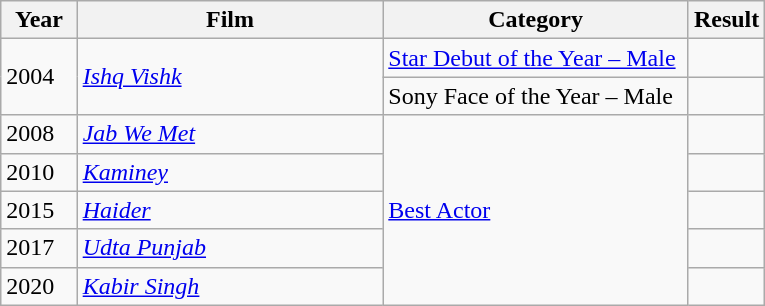<table class="wikitable">
<tr>
<th style="width:10%;">Year</th>
<th style="width:40%;">Film</th>
<th style="width:40%;">Category</th>
<th style="width:15%;">Result</th>
</tr>
<tr>
<td rowspan="2">2004</td>
<td rowspan="2"><em><a href='#'>Ishq Vishk</a></em></td>
<td><a href='#'>Star Debut of the Year – Male</a></td>
<td></td>
</tr>
<tr>
<td>Sony Face of the Year – Male</td>
<td></td>
</tr>
<tr>
<td>2008</td>
<td><em><a href='#'>Jab We Met</a></em></td>
<td rowspan="5"><a href='#'>Best Actor</a></td>
<td></td>
</tr>
<tr>
<td>2010</td>
<td><em><a href='#'>Kaminey</a></em></td>
<td></td>
</tr>
<tr>
<td>2015</td>
<td><em><a href='#'>Haider</a></em></td>
<td></td>
</tr>
<tr>
<td>2017</td>
<td><em><a href='#'>Udta Punjab</a></em></td>
<td></td>
</tr>
<tr>
<td>2020</td>
<td><em><a href='#'>Kabir Singh</a></em></td>
<td></td>
</tr>
</table>
